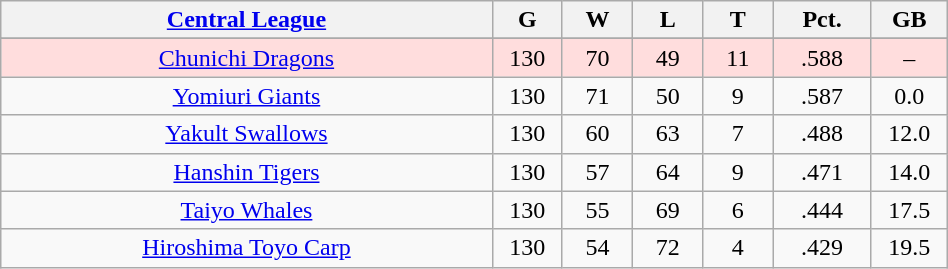<table class="wikitable" width="50%" style="text-align:center;">
<tr>
<th width="35%"><a href='#'>Central League</a></th>
<th width="5%">G</th>
<th width="5%">W</th>
<th width="5%">L</th>
<th width="5%">T</th>
<th width="7%">Pct.</th>
<th width="5%">GB</th>
</tr>
<tr align=center>
</tr>
<tr style="background-color:#fdd">
<td><a href='#'>Chunichi Dragons</a></td>
<td>130</td>
<td>70</td>
<td>49</td>
<td>11</td>
<td>.588</td>
<td>–</td>
</tr>
<tr align=center>
<td><a href='#'>Yomiuri Giants</a></td>
<td>130</td>
<td>71</td>
<td>50</td>
<td>9</td>
<td>.587</td>
<td>0.0</td>
</tr>
<tr align=center>
<td><a href='#'>Yakult Swallows</a></td>
<td>130</td>
<td>60</td>
<td>63</td>
<td>7</td>
<td>.488</td>
<td>12.0</td>
</tr>
<tr align=center>
<td><a href='#'>Hanshin Tigers</a></td>
<td>130</td>
<td>57</td>
<td>64</td>
<td>9</td>
<td>.471</td>
<td>14.0</td>
</tr>
<tr align=center>
<td><a href='#'>Taiyo Whales</a></td>
<td>130</td>
<td>55</td>
<td>69</td>
<td>6</td>
<td>.444</td>
<td>17.5</td>
</tr>
<tr align=center>
<td><a href='#'>Hiroshima Toyo Carp</a></td>
<td>130</td>
<td>54</td>
<td>72</td>
<td>4</td>
<td>.429</td>
<td>19.5</td>
</tr>
</table>
